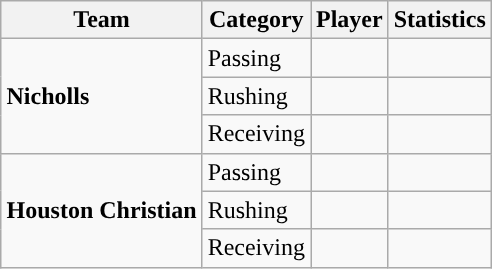<table class="wikitable" style="float: right;">
<tr>
<th>Team</th>
<th>Category</th>
<th>Player</th>
<th>Statistics</th>
</tr>
<tr>
<td rowspan=3><strong>Nicholls</strong></td>
<td>Passing</td>
<td></td>
<td></td>
</tr>
<tr>
<td>Rushing</td>
<td></td>
<td></td>
</tr>
<tr>
<td>Receiving</td>
<td></td>
<td></td>
</tr>
<tr>
<td rowspan=3><strong>Houston Christian</strong></td>
<td>Passing</td>
<td></td>
<td></td>
</tr>
<tr>
<td>Rushing</td>
<td></td>
<td></td>
</tr>
<tr>
<td>Receiving</td>
<td></td>
<td></td>
</tr>
</table>
